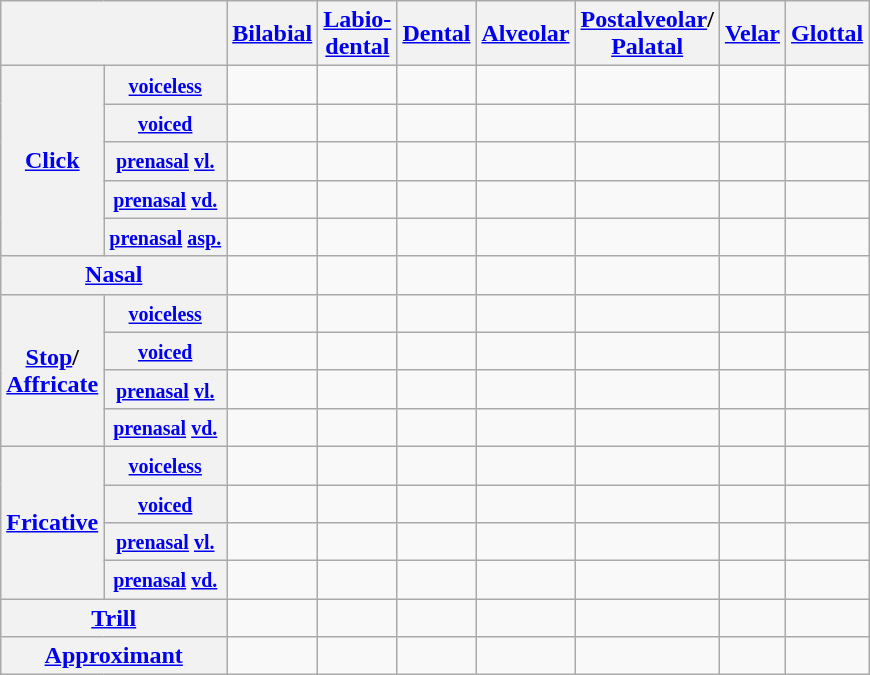<table class="wikitable" style="text-align:center">
<tr>
<th colspan="2"></th>
<th><a href='#'>Bilabial</a></th>
<th><a href='#'>Labio-<br>dental</a></th>
<th><a href='#'>Dental</a></th>
<th><a href='#'>Alveolar</a></th>
<th><a href='#'>Postalveolar</a>/<br><a href='#'>Palatal</a></th>
<th><a href='#'>Velar</a></th>
<th><a href='#'>Glottal</a></th>
</tr>
<tr>
<th rowspan="5"><a href='#'>Click</a></th>
<th><a href='#'><small>voiceless</small></a></th>
<td></td>
<td></td>
<td></td>
<td></td>
<td></td>
<td></td>
<td></td>
</tr>
<tr>
<th><small><a href='#'>voiced</a></small></th>
<td></td>
<td></td>
<td></td>
<td></td>
<td></td>
<td></td>
<td></td>
</tr>
<tr>
<th><small><a href='#'>prenasal</a> <a href='#'>vl.</a></small></th>
<td></td>
<td></td>
<td></td>
<td></td>
<td></td>
<td></td>
<td></td>
</tr>
<tr>
<th><small><a href='#'>prenasal</a> <a href='#'>vd.</a></small></th>
<td></td>
<td></td>
<td></td>
<td></td>
<td></td>
<td></td>
<td></td>
</tr>
<tr>
<th><small><a href='#'>prenasal</a> <a href='#'>asp.</a></small></th>
<td></td>
<td></td>
<td></td>
<td></td>
<td></td>
<td></td>
<td></td>
</tr>
<tr>
<th colspan="2"><a href='#'>Nasal</a></th>
<td></td>
<td></td>
<td></td>
<td></td>
<td></td>
<td></td>
<td></td>
</tr>
<tr>
<th rowspan="4"><a href='#'>Stop</a>/<br><a href='#'>Affricate</a></th>
<th><a href='#'><small>voiceless</small></a></th>
<td></td>
<td></td>
<td></td>
<td></td>
<td></td>
<td></td>
<td></td>
</tr>
<tr>
<th><small><a href='#'>voiced</a></small></th>
<td></td>
<td></td>
<td></td>
<td></td>
<td></td>
<td></td>
<td></td>
</tr>
<tr>
<th><small><a href='#'>prenasal</a> <a href='#'>vl.</a></small></th>
<td></td>
<td></td>
<td></td>
<td></td>
<td></td>
<td></td>
<td></td>
</tr>
<tr>
<th><small><a href='#'>prenasal</a> <a href='#'>vd.</a></small></th>
<td></td>
<td></td>
<td></td>
<td></td>
<td></td>
<td></td>
<td></td>
</tr>
<tr>
<th rowspan="4"><a href='#'>Fricative</a></th>
<th><small><a href='#'>voiceless</a></small></th>
<td></td>
<td></td>
<td></td>
<td></td>
<td></td>
<td></td>
<td></td>
</tr>
<tr>
<th><a href='#'><small>voiced</small></a></th>
<td></td>
<td></td>
<td></td>
<td></td>
<td></td>
<td></td>
<td></td>
</tr>
<tr>
<th><small><a href='#'>prenasal</a> <a href='#'>vl.</a></small></th>
<td></td>
<td></td>
<td></td>
<td></td>
<td></td>
<td></td>
<td></td>
</tr>
<tr>
<th><small><a href='#'>prenasal</a> <a href='#'>vd.</a></small></th>
<td></td>
<td></td>
<td></td>
<td></td>
<td></td>
<td></td>
<td></td>
</tr>
<tr>
<th colspan="2"><a href='#'>Trill</a></th>
<td></td>
<td></td>
<td></td>
<td></td>
<td></td>
<td></td>
<td></td>
</tr>
<tr>
<th colspan="2"><a href='#'>Approximant</a></th>
<td></td>
<td></td>
<td></td>
<td></td>
<td></td>
<td></td>
<td></td>
</tr>
</table>
